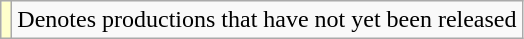<table class="wikitable">
<tr>
<td style="background:#ffc;"></td>
<td>Denotes productions that have not yet been released</td>
</tr>
</table>
